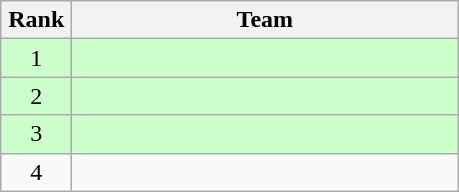<table class="wikitable" style="text-align: center;">
<tr>
<th width=40>Rank</th>
<th width=250>Team</th>
</tr>
<tr bgcolor=#ccffcc>
<td>1</td>
<td align=left></td>
</tr>
<tr bgcolor=#ccffcc>
<td>2</td>
<td align=left></td>
</tr>
<tr bgcolor=#ccffcc>
<td>3</td>
<td align=left></td>
</tr>
<tr>
<td>4</td>
<td align=left></td>
</tr>
</table>
